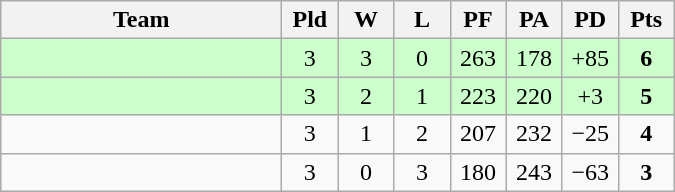<table class=wikitable style="text-align:center">
<tr>
<th width=180>Team</th>
<th width=30>Pld</th>
<th width=30>W</th>
<th width=30>L</th>
<th width=30>PF</th>
<th width=30>PA</th>
<th width=30>PD</th>
<th width=30>Pts</th>
</tr>
<tr bgcolor="#ccffcc">
<td align="left"></td>
<td>3</td>
<td>3</td>
<td>0</td>
<td>263</td>
<td>178</td>
<td>+85</td>
<td><strong>6</strong></td>
</tr>
<tr bgcolor="#ccffcc">
<td align="left"></td>
<td>3</td>
<td>2</td>
<td>1</td>
<td>223</td>
<td>220</td>
<td>+3</td>
<td><strong>5</strong></td>
</tr>
<tr>
<td align="left"></td>
<td>3</td>
<td>1</td>
<td>2</td>
<td>207</td>
<td>232</td>
<td>−25</td>
<td><strong>4</strong></td>
</tr>
<tr>
<td align="left"></td>
<td>3</td>
<td>0</td>
<td>3</td>
<td>180</td>
<td>243</td>
<td>−63</td>
<td><strong>3</strong></td>
</tr>
</table>
